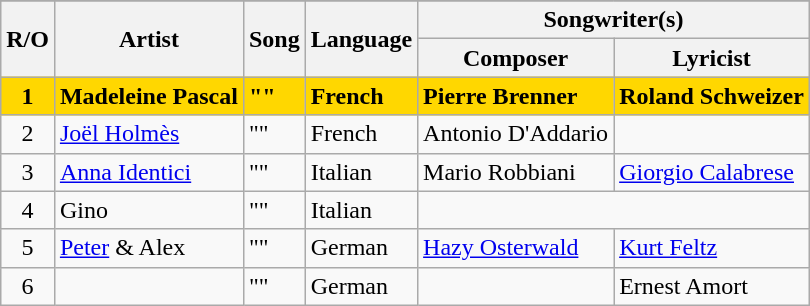<table class="sortable wikitable" style="margin: 1em auto 1em auto; text-align:left">
<tr>
</tr>
<tr>
<th rowspan="2">R/O</th>
<th rowspan="2">Artist</th>
<th rowspan="2">Song</th>
<th rowspan="2">Language</th>
<th colspan="2">Songwriter(s)</th>
</tr>
<tr>
<th>Composer</th>
<th>Lyricist</th>
</tr>
<tr style="font-weight:bold; background:gold;">
<td align="center">1</td>
<td>Madeleine Pascal</td>
<td>""</td>
<td>French</td>
<td>Pierre Brenner</td>
<td>Roland Schweizer</td>
</tr>
<tr>
<td align="center">2</td>
<td><a href='#'>Joël Holmès</a></td>
<td>""</td>
<td>French</td>
<td>Antonio D'Addario</td>
<td></td>
</tr>
<tr>
<td align="center">3</td>
<td><a href='#'>Anna Identici</a></td>
<td>""</td>
<td>Italian</td>
<td>Mario Robbiani</td>
<td><a href='#'>Giorgio Calabrese</a></td>
</tr>
<tr>
<td align="center">4</td>
<td>Gino</td>
<td>""</td>
<td>Italian</td>
<td colspan="2"></td>
</tr>
<tr>
<td align="center">5</td>
<td><a href='#'>Peter</a> & Alex</td>
<td>""</td>
<td>German</td>
<td><a href='#'>Hazy Osterwald</a></td>
<td><a href='#'>Kurt Feltz</a></td>
</tr>
<tr>
<td align="center">6</td>
<td></td>
<td>""</td>
<td>German</td>
<td></td>
<td>Ernest Amort</td>
</tr>
</table>
